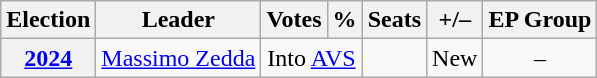<table class="wikitable" style="text-align:center">
<tr>
<th>Election</th>
<th>Leader</th>
<th>Votes</th>
<th>%</th>
<th>Seats</th>
<th>+/–</th>
<th>EP Group</th>
</tr>
<tr>
<th><a href='#'>2024</a></th>
<td><a href='#'>Massimo Zedda</a></td>
<td colspan="2">Into <a href='#'>AVS</a></td>
<td></td>
<td>New</td>
<td>–</td>
</tr>
</table>
